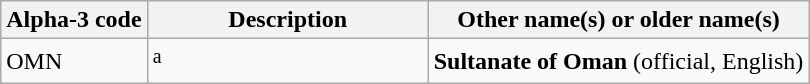<table class="wikitable">
<tr>
<th>Alpha-3 code</th>
<th width=180px>Description</th>
<th>Other name(s) or older name(s)</th>
</tr>
<tr>
<td>OMN</td>
<td>  <sup>a</sup></td>
<td><strong>Sultanate of Oman</strong> (official, English)</td>
</tr>
</table>
